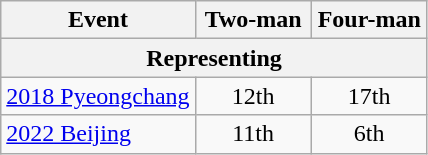<table class="wikitable" style="text-align: center;">
<tr ">
<th>Event</th>
<th style="width:70px;">Two-man</th>
<th style="width:70px;">Four-man</th>
</tr>
<tr>
<th colspan=3>Representing </th>
</tr>
<tr>
<td align=left> <a href='#'>2018 Pyeongchang</a></td>
<td>12th</td>
<td>17th</td>
</tr>
<tr>
<td align=left> <a href='#'>2022 Beijing</a></td>
<td>11th</td>
<td>6th</td>
</tr>
</table>
